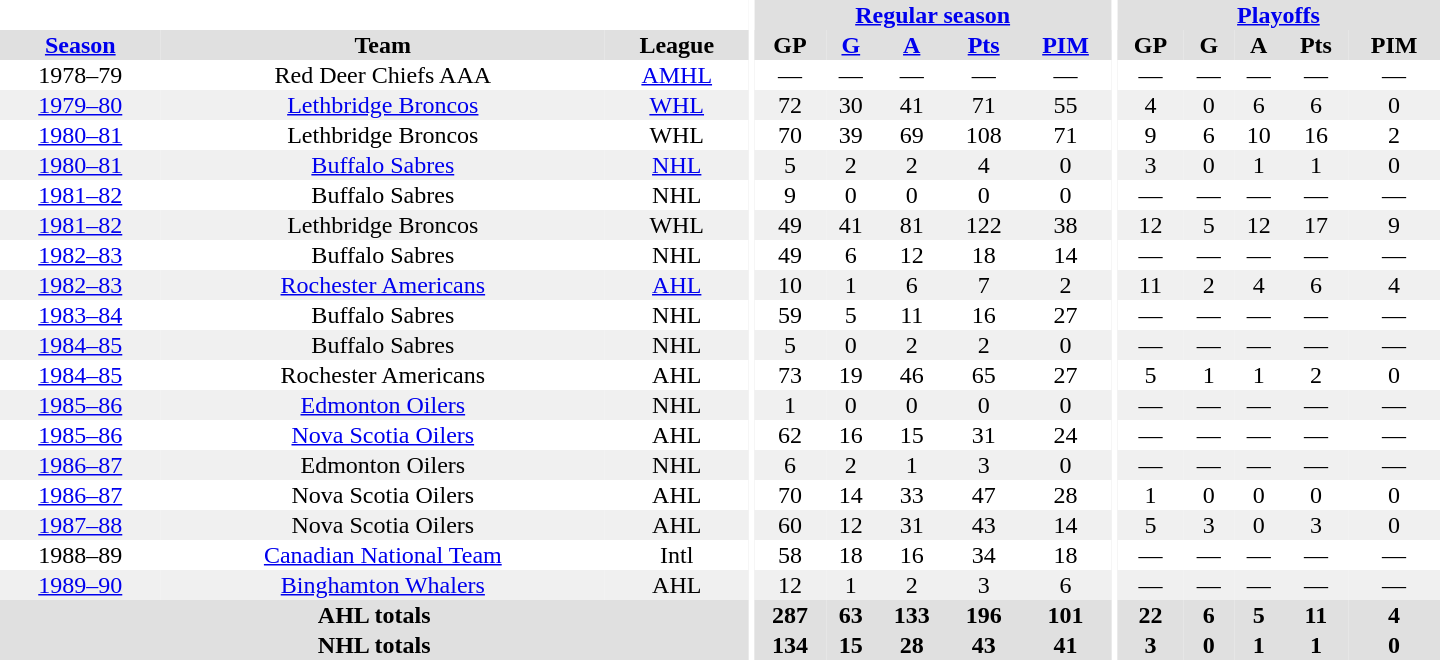<table border="0" cellpadding="1" cellspacing="0" style="text-align:center; width:60em">
<tr bgcolor="#e0e0e0">
<th colspan="3" bgcolor="#ffffff"></th>
<th rowspan="100" bgcolor="#ffffff"></th>
<th colspan="5"><a href='#'>Regular season</a></th>
<th rowspan="100" bgcolor="#ffffff"></th>
<th colspan="5"><a href='#'>Playoffs</a></th>
</tr>
<tr bgcolor="#e0e0e0">
<th><a href='#'>Season</a></th>
<th>Team</th>
<th>League</th>
<th>GP</th>
<th><a href='#'>G</a></th>
<th><a href='#'>A</a></th>
<th><a href='#'>Pts</a></th>
<th><a href='#'>PIM</a></th>
<th>GP</th>
<th>G</th>
<th>A</th>
<th>Pts</th>
<th>PIM</th>
</tr>
<tr>
<td>1978–79</td>
<td>Red Deer Chiefs AAA</td>
<td><a href='#'>AMHL</a></td>
<td>—</td>
<td>—</td>
<td>—</td>
<td>—</td>
<td>—</td>
<td>—</td>
<td>—</td>
<td>—</td>
<td>—</td>
<td>—</td>
</tr>
<tr bgcolor="#f0f0f0">
<td><a href='#'>1979–80</a></td>
<td><a href='#'>Lethbridge Broncos</a></td>
<td><a href='#'>WHL</a></td>
<td>72</td>
<td>30</td>
<td>41</td>
<td>71</td>
<td>55</td>
<td>4</td>
<td>0</td>
<td>6</td>
<td>6</td>
<td>0</td>
</tr>
<tr>
<td><a href='#'>1980–81</a></td>
<td>Lethbridge Broncos</td>
<td>WHL</td>
<td>70</td>
<td>39</td>
<td>69</td>
<td>108</td>
<td>71</td>
<td>9</td>
<td>6</td>
<td>10</td>
<td>16</td>
<td>2</td>
</tr>
<tr bgcolor="#f0f0f0">
<td><a href='#'>1980–81</a></td>
<td><a href='#'>Buffalo Sabres</a></td>
<td><a href='#'>NHL</a></td>
<td>5</td>
<td>2</td>
<td>2</td>
<td>4</td>
<td>0</td>
<td>3</td>
<td>0</td>
<td>1</td>
<td>1</td>
<td>0</td>
</tr>
<tr>
<td><a href='#'>1981–82</a></td>
<td>Buffalo Sabres</td>
<td>NHL</td>
<td>9</td>
<td>0</td>
<td>0</td>
<td>0</td>
<td>0</td>
<td>—</td>
<td>—</td>
<td>—</td>
<td>—</td>
<td>—</td>
</tr>
<tr bgcolor="#f0f0f0">
<td><a href='#'>1981–82</a></td>
<td>Lethbridge Broncos</td>
<td>WHL</td>
<td>49</td>
<td>41</td>
<td>81</td>
<td>122</td>
<td>38</td>
<td>12</td>
<td>5</td>
<td>12</td>
<td>17</td>
<td>9</td>
</tr>
<tr>
<td><a href='#'>1982–83</a></td>
<td>Buffalo Sabres</td>
<td>NHL</td>
<td>49</td>
<td>6</td>
<td>12</td>
<td>18</td>
<td>14</td>
<td>—</td>
<td>—</td>
<td>—</td>
<td>—</td>
<td>—</td>
</tr>
<tr bgcolor="#f0f0f0">
<td><a href='#'>1982–83</a></td>
<td><a href='#'>Rochester Americans</a></td>
<td><a href='#'>AHL</a></td>
<td>10</td>
<td>1</td>
<td>6</td>
<td>7</td>
<td>2</td>
<td>11</td>
<td>2</td>
<td>4</td>
<td>6</td>
<td>4</td>
</tr>
<tr>
<td><a href='#'>1983–84</a></td>
<td>Buffalo Sabres</td>
<td>NHL</td>
<td>59</td>
<td>5</td>
<td>11</td>
<td>16</td>
<td>27</td>
<td>—</td>
<td>—</td>
<td>—</td>
<td>—</td>
<td>—</td>
</tr>
<tr bgcolor="#f0f0f0">
<td><a href='#'>1984–85</a></td>
<td>Buffalo Sabres</td>
<td>NHL</td>
<td>5</td>
<td>0</td>
<td>2</td>
<td>2</td>
<td>0</td>
<td>—</td>
<td>—</td>
<td>—</td>
<td>—</td>
<td>—</td>
</tr>
<tr>
<td><a href='#'>1984–85</a></td>
<td>Rochester Americans</td>
<td>AHL</td>
<td>73</td>
<td>19</td>
<td>46</td>
<td>65</td>
<td>27</td>
<td>5</td>
<td>1</td>
<td>1</td>
<td>2</td>
<td>0</td>
</tr>
<tr bgcolor="#f0f0f0">
<td><a href='#'>1985–86</a></td>
<td><a href='#'>Edmonton Oilers</a></td>
<td>NHL</td>
<td>1</td>
<td>0</td>
<td>0</td>
<td>0</td>
<td>0</td>
<td>—</td>
<td>—</td>
<td>—</td>
<td>—</td>
<td>—</td>
</tr>
<tr>
<td><a href='#'>1985–86</a></td>
<td><a href='#'>Nova Scotia Oilers</a></td>
<td>AHL</td>
<td>62</td>
<td>16</td>
<td>15</td>
<td>31</td>
<td>24</td>
<td>—</td>
<td>—</td>
<td>—</td>
<td>—</td>
<td>—</td>
</tr>
<tr bgcolor="#f0f0f0">
<td><a href='#'>1986–87</a></td>
<td>Edmonton Oilers</td>
<td>NHL</td>
<td>6</td>
<td>2</td>
<td>1</td>
<td>3</td>
<td>0</td>
<td>—</td>
<td>—</td>
<td>—</td>
<td>—</td>
<td>—</td>
</tr>
<tr>
<td><a href='#'>1986–87</a></td>
<td>Nova Scotia Oilers</td>
<td>AHL</td>
<td>70</td>
<td>14</td>
<td>33</td>
<td>47</td>
<td>28</td>
<td>1</td>
<td>0</td>
<td>0</td>
<td>0</td>
<td>0</td>
</tr>
<tr bgcolor="#f0f0f0">
<td><a href='#'>1987–88</a></td>
<td>Nova Scotia Oilers</td>
<td>AHL</td>
<td>60</td>
<td>12</td>
<td>31</td>
<td>43</td>
<td>14</td>
<td>5</td>
<td>3</td>
<td>0</td>
<td>3</td>
<td>0</td>
</tr>
<tr>
<td>1988–89</td>
<td><a href='#'>Canadian National Team</a></td>
<td>Intl</td>
<td>58</td>
<td>18</td>
<td>16</td>
<td>34</td>
<td>18</td>
<td>—</td>
<td>—</td>
<td>—</td>
<td>—</td>
<td>—</td>
</tr>
<tr bgcolor="#f0f0f0">
<td><a href='#'>1989–90</a></td>
<td><a href='#'>Binghamton Whalers</a></td>
<td>AHL</td>
<td>12</td>
<td>1</td>
<td>2</td>
<td>3</td>
<td>6</td>
<td>—</td>
<td>—</td>
<td>—</td>
<td>—</td>
<td>—</td>
</tr>
<tr bgcolor="#e0e0e0">
<th colspan="3">AHL totals</th>
<th>287</th>
<th>63</th>
<th>133</th>
<th>196</th>
<th>101</th>
<th>22</th>
<th>6</th>
<th>5</th>
<th>11</th>
<th>4</th>
</tr>
<tr bgcolor="#e0e0e0">
<th colspan="3">NHL totals</th>
<th>134</th>
<th>15</th>
<th>28</th>
<th>43</th>
<th>41</th>
<th>3</th>
<th>0</th>
<th>1</th>
<th>1</th>
<th>0</th>
</tr>
</table>
